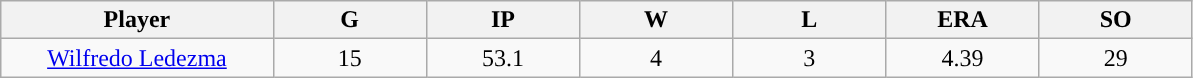<table class="wikitable sortable">
<tr>
<th bgcolor="#DDDDFF" width="16%">Player</th>
<th bgcolor="#DDDDFF" width="9%">G</th>
<th bgcolor="#DDDDFF" width="9%">IP</th>
<th bgcolor="#DDDDFF" width="9%">W</th>
<th bgcolor="#DDDDFF" width="9%">L</th>
<th bgcolor="#DDDDFF" width="9%">ERA</th>
<th bgcolor="#DDDDFF" width="9%">SO</th>
</tr>
<tr align=center>
<td><a href='#'>Wilfredo Ledezma</a></td>
<td>15</td>
<td>53.1</td>
<td>4</td>
<td>3</td>
<td>4.39</td>
<td>29</td>
</tr>
</table>
